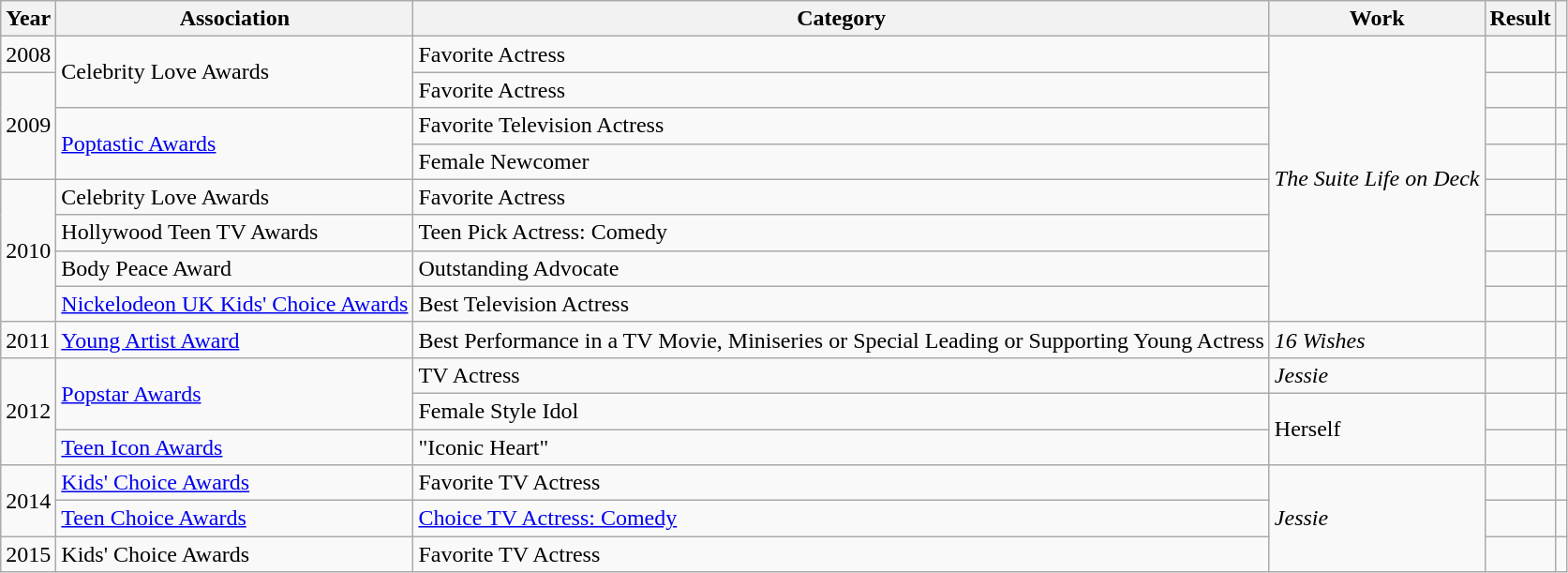<table class="wikitable sortable plainrowheaders">
<tr>
<th scope="col">Year</th>
<th scope="col">Association</th>
<th scope="col">Category</th>
<th scope="col">Work</th>
<th scope="col">Result</th>
<th scope="col"></th>
</tr>
<tr>
<td scope="row">2008</td>
<td rowspan=2>Celebrity Love Awards</td>
<td>Favorite Actress</td>
<td rowspan=8><em>The Suite Life on Deck</em></td>
<td></td>
<td style="text-align:center;"></td>
</tr>
<tr>
<td scope="row" rowspan=3>2009</td>
<td>Favorite Actress</td>
<td></td>
<td style="text-align:center;"></td>
</tr>
<tr>
<td scope="row" rowspan=2><a href='#'>Poptastic Awards</a></td>
<td>Favorite Television Actress</td>
<td></td>
<td style="text-align:center;"></td>
</tr>
<tr>
<td scope="row">Female Newcomer</td>
<td></td>
<td style="text-align:center;"></td>
</tr>
<tr>
<td scope="row" rowspan=4>2010</td>
<td>Celebrity Love Awards</td>
<td>Favorite Actress</td>
<td></td>
<td style="text-align:center;"></td>
</tr>
<tr>
<td scope="row">Hollywood Teen TV Awards</td>
<td>Teen Pick Actress: Comedy</td>
<td></td>
<td style="text-align:center;"></td>
</tr>
<tr>
<td scope="row">Body Peace Award</td>
<td>Outstanding Advocate</td>
<td></td>
<td style="text-align:center;"></td>
</tr>
<tr>
<td scope="row"><a href='#'>Nickelodeon UK Kids' Choice Awards</a></td>
<td>Best Television Actress</td>
<td></td>
<td style="text-align:center;"></td>
</tr>
<tr>
<td scope="row">2011</td>
<td><a href='#'>Young Artist Award</a></td>
<td>Best Performance in a TV Movie, Miniseries or Special Leading or Supporting Young Actress</td>
<td><em>16 Wishes</em></td>
<td></td>
<td style="text-align:center;"></td>
</tr>
<tr>
<td scope="row" rowspan=3>2012</td>
<td rowspan=2><a href='#'>Popstar Awards</a></td>
<td>TV Actress</td>
<td><em>Jessie</em></td>
<td></td>
<td style="text-align:center;"></td>
</tr>
<tr>
<td scope="row">Female Style Idol</td>
<td rowspan=2>Herself</td>
<td></td>
<td style="text-align:center;"></td>
</tr>
<tr>
<td scope="row"><a href='#'>Teen Icon Awards</a></td>
<td>"Iconic Heart"</td>
<td></td>
<td style="text-align:center;"></td>
</tr>
<tr>
<td scope="row" rowspan=2>2014</td>
<td><a href='#'>Kids' Choice Awards</a></td>
<td>Favorite TV Actress</td>
<td rowspan=3><em>Jessie</em></td>
<td></td>
<td style="text-align:center;"></td>
</tr>
<tr>
<td scope="row"><a href='#'>Teen Choice Awards</a></td>
<td><a href='#'>Choice TV Actress: Comedy</a></td>
<td></td>
<td style="text-align:center;"></td>
</tr>
<tr>
<td scope="row">2015</td>
<td>Kids' Choice Awards</td>
<td>Favorite TV Actress</td>
<td></td>
<td style="text-align:center;"></td>
</tr>
</table>
